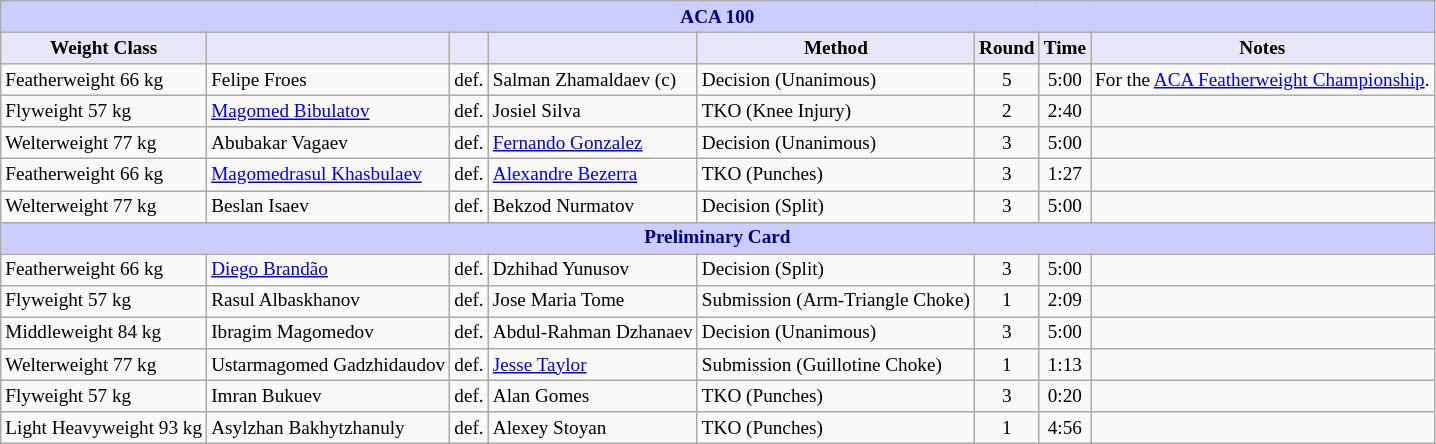<table class="wikitable" style="font-size: 80%;">
<tr>
<th colspan="8" style="background-color: #ccf; color: #000080; text-align: center;"><strong>ACA 100</strong></th>
</tr>
<tr>
<th colspan="1" style="background-color: #E6E8FA; color: #000000; text-align: center;">Weight Class</th>
<th colspan="1" style="background-color: #E6E8FA; color: #000000; text-align: center;"></th>
<th colspan="1" style="background-color: #E6E8FA; color: #000000; text-align: center;"></th>
<th colspan="1" style="background-color: #E6E8FA; color: #000000; text-align: center;"></th>
<th colspan="1" style="background-color: #E6E8FA; color: #000000; text-align: center;">Method</th>
<th colspan="1" style="background-color: #E6E8FA; color: #000000; text-align: center;">Round</th>
<th colspan="1" style="background-color: #E6E8FA; color: #000000; text-align: center;">Time</th>
<th colspan="1" style="background-color: #E6E8FA; color: #000000; text-align: center;">Notes</th>
</tr>
<tr>
<td>Featherweight 66 kg</td>
<td> Felipe Froes</td>
<td>def.</td>
<td> Salman Zhamaldaev (c)</td>
<td>Decision (Unanimous)</td>
<td align=center>5</td>
<td align=center>5:00</td>
<td>For the <a href='#'>ACA Featherweight Championship</a>.</td>
</tr>
<tr>
<td>Flyweight 57 kg</td>
<td> <a href='#'>Magomed Bibulatov</a></td>
<td>def.</td>
<td> Josiel Silva</td>
<td>TKO (Knee Injury)</td>
<td align=center>2</td>
<td align=center>2:40</td>
<td></td>
</tr>
<tr>
<td>Welterweight 77 kg</td>
<td> Abubakar Vagaev</td>
<td>def.</td>
<td> <a href='#'>Fernando Gonzalez</a></td>
<td>Decision (Unanimous)</td>
<td align=center>3</td>
<td align=center>5:00</td>
<td></td>
</tr>
<tr>
<td>Featherweight 66 kg</td>
<td> <a href='#'>Magomedrasul Khasbulaev</a></td>
<td>def.</td>
<td> <a href='#'>Alexandre Bezerra</a></td>
<td>TKO (Punches)</td>
<td align=center>3</td>
<td align=center>1:27</td>
<td></td>
</tr>
<tr>
<td>Welterweight 77 kg</td>
<td> Beslan Isaev</td>
<td>def.</td>
<td> Bekzod Nurmatov</td>
<td>Decision (Split)</td>
<td align=center>3</td>
<td align=center>5:00</td>
<td></td>
</tr>
<tr>
<th colspan="8" style="background-color: #ccf; color: #000080; text-align: center;"><strong>Preliminary Card</strong></th>
</tr>
<tr>
<td>Featherweight 66 kg</td>
<td> <a href='#'>Diego Brandão</a></td>
<td>def.</td>
<td> Dzhihad Yunusov</td>
<td>Decision (Split)</td>
<td align=center>3</td>
<td align=center>5:00</td>
<td></td>
</tr>
<tr>
<td>Flyweight 57 kg</td>
<td> Rasul Albaskhanov</td>
<td>def.</td>
<td> Jose Maria Tome</td>
<td>Submission (Arm-Triangle Choke)</td>
<td align=center>1</td>
<td align=center>2:09</td>
<td></td>
</tr>
<tr>
<td>Middleweight 84 kg</td>
<td> Ibragim Magomedov</td>
<td>def.</td>
<td> Abdul-Rahman Dzhanaev</td>
<td>Decision (Unanimous)</td>
<td align=center>3</td>
<td align=center>5:00</td>
<td></td>
</tr>
<tr>
<td>Welterweight 77 kg</td>
<td> Ustarmagomed Gadzhidaudov</td>
<td>def.</td>
<td> <a href='#'>Jesse Taylor</a></td>
<td>Submission (Guillotine Choke)</td>
<td align=center>1</td>
<td align=center>1:13</td>
<td></td>
</tr>
<tr>
<td>Flyweight 57 kg</td>
<td> Imran Bukuev</td>
<td>def.</td>
<td> Alan Gomes</td>
<td>TKO (Punches)</td>
<td align=center>3</td>
<td align=center>0:20</td>
<td></td>
</tr>
<tr>
<td>Light Heavyweight 93 kg</td>
<td> Asylzhan Bakhytzhanuly</td>
<td>def.</td>
<td> Alexey Stoyan</td>
<td>TKO (Punches)</td>
<td align=center>1</td>
<td align=center>4:56</td>
<td></td>
</tr>
</table>
